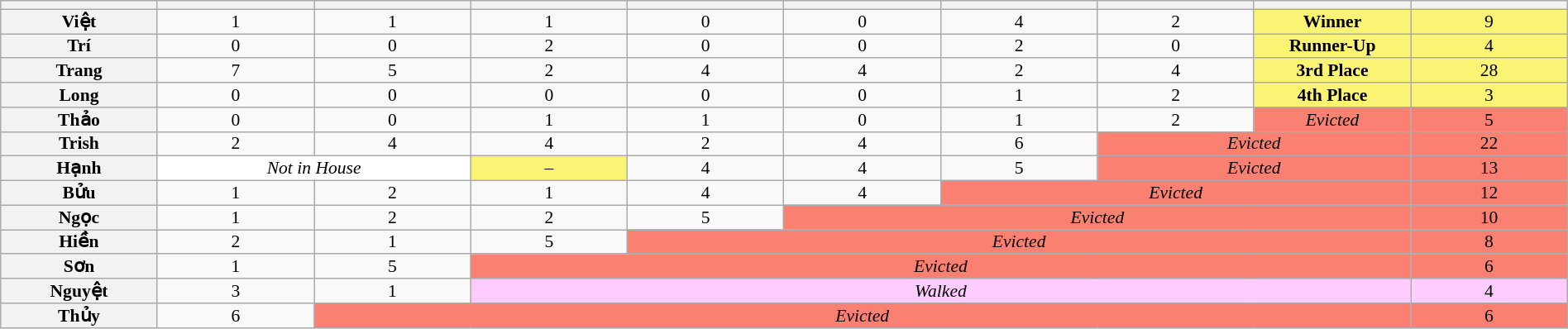<table class="wikitable" style="font-size:90%; line-height:13px; text-align:center; margin-left:  auto; margin-right: auto">
<tr>
<th style="width: 5%;"></th>
<th style="width: 5%;"></th>
<th style="width: 5%;"></th>
<th style="width: 5%;"></th>
<th style="width: 5%;"></th>
<th style="width: 5%;"></th>
<th style="width: 5%;"></th>
<th style="width: 5%;"></th>
<th style="width: 5%;"></th>
<th style="width: 5%;"></th>
</tr>
<tr>
<th>Việt</th>
<td>1</td>
<td>1</td>
<td>1</td>
<td>0</td>
<td>0</td>
<td>4</td>
<td>2</td>
<td style="background:#FBF373"><strong>Winner</strong></td>
<td style="background:#FBF373">9</td>
</tr>
<tr>
<th>Trí</th>
<td>0</td>
<td>0</td>
<td>2</td>
<td>0</td>
<td>0</td>
<td>2</td>
<td>0</td>
<td style="background:#FBF373"><strong>Runner-Up</strong></td>
<td style="background:#FBF373">4</td>
</tr>
<tr>
<th>Trang</th>
<td>7</td>
<td>5</td>
<td>2</td>
<td>4</td>
<td>4</td>
<td>2</td>
<td>4</td>
<td style="background:#FBF373"><strong>3rd Place</strong></td>
<td style="background:#FBF373">28</td>
</tr>
<tr>
<th>Long</th>
<td>0</td>
<td>0</td>
<td>0</td>
<td>0</td>
<td>0</td>
<td>1</td>
<td>2</td>
<td style="background:#FBF373"><strong>4th Place</strong></td>
<td style="background:#FBF373">3</td>
</tr>
<tr>
<th>Thảo</th>
<td>0</td>
<td>0</td>
<td>1</td>
<td>1</td>
<td>0</td>
<td>1</td>
<td>2</td>
<td style="background:#fa8072"><em>Evicted</em></td>
<td style="background:#fa8072">5</td>
</tr>
<tr>
<th>Trish</th>
<td>2</td>
<td>4</td>
<td>4</td>
<td>2</td>
<td>4</td>
<td>6</td>
<td colspan=2 style="background:#fa8072"><em>Evicted</em></td>
<td style="background:#fa8072">22</td>
</tr>
<tr>
<th>Hạnh</th>
<td colspan=2 style="background:#FFFFFF"><em>Not in House</em></td>
<td style="background:#FBF373">–</td>
<td>4</td>
<td>4</td>
<td>5</td>
<td colspan=2 style="background:#fa8072"><em>Evicted</em></td>
<td style="background:#fa8072">13</td>
</tr>
<tr>
<th>Bửu</th>
<td>1</td>
<td>2</td>
<td>1</td>
<td>4</td>
<td>4</td>
<td colspan=3 style="background:#fa8072"><em>Evicted</em></td>
<td style="background:#fa8072">12</td>
</tr>
<tr>
<th>Ngọc</th>
<td>1</td>
<td>2</td>
<td>2</td>
<td>5</td>
<td colspan=4 style="background:#fa8072"><em>Evicted</em></td>
<td style="background:#fa8072">10</td>
</tr>
<tr>
<th>Hiền</th>
<td>2</td>
<td>1</td>
<td>5</td>
<td colspan=5 style="background:#fa8072"><em>Evicted</em></td>
<td style="background:#fa8072">8</td>
</tr>
<tr>
<th>Sơn</th>
<td>1</td>
<td>5</td>
<td colspan=6 style="background:#fa8072"><em>Evicted</em></td>
<td style="background:#fa8072">6</td>
</tr>
<tr>
<th>Nguyệt</th>
<td>3</td>
<td>1</td>
<td colspan=6 style="background:#fcf"><em>Walked</em></td>
<td style="background:#fcf">4</td>
</tr>
<tr>
<th>Thủy</th>
<td>6</td>
<td colspan=7 style="background:#fa8072"><em>Evicted</em></td>
<td style="background:#fa8072">6</td>
</tr>
</table>
